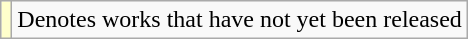<table class="wikitable">
<tr>
<td style="background:#FFFFCC;"></td>
<td>Denotes works that have not yet been released</td>
</tr>
</table>
